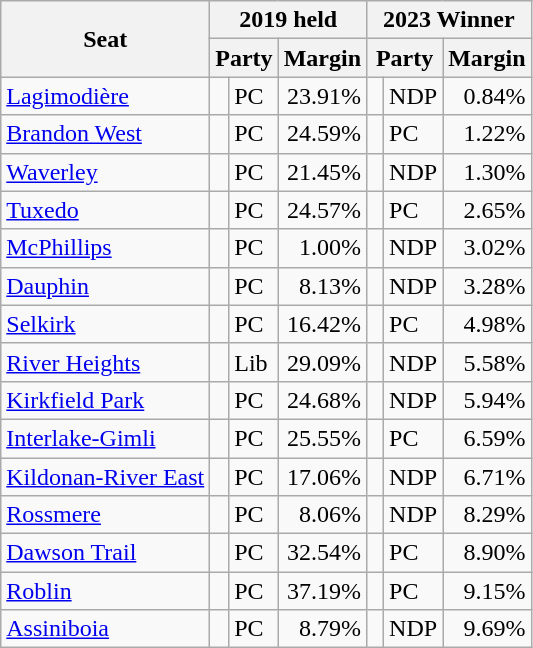<table class="wikitable">
<tr>
<th rowspan="2">Seat</th>
<th colspan="3">2019 held</th>
<th colspan="3">2023 Winner</th>
</tr>
<tr>
<th colspan="2">Party</th>
<th>Margin</th>
<th colspan="2">Party</th>
<th>Margin</th>
</tr>
<tr>
<td><a href='#'>Lagimodière</a></td>
<td> </td>
<td>PC</td>
<td style="text-align:right;">23.91%</td>
<td> </td>
<td>NDP</td>
<td style="text-align:right;">0.84%</td>
</tr>
<tr>
<td><a href='#'>Brandon West</a></td>
<td> </td>
<td>PC</td>
<td style="text-align:right;">24.59%</td>
<td> </td>
<td>PC</td>
<td style="text-align:right;">1.22%</td>
</tr>
<tr>
<td><a href='#'>Waverley</a></td>
<td> </td>
<td>PC</td>
<td style="text-align:right;">21.45%</td>
<td> </td>
<td>NDP</td>
<td style="text-align:right;">1.30%</td>
</tr>
<tr>
<td><a href='#'>Tuxedo</a></td>
<td> </td>
<td>PC</td>
<td style="text-align:right;">24.57%</td>
<td> </td>
<td>PC</td>
<td style="text-align:right;">2.65%</td>
</tr>
<tr>
<td><a href='#'>McPhillips</a></td>
<td> </td>
<td>PC</td>
<td style="text-align:right;">1.00%</td>
<td> </td>
<td>NDP</td>
<td style="text-align:right;">3.02%</td>
</tr>
<tr>
<td><a href='#'>Dauphin</a></td>
<td> </td>
<td>PC</td>
<td style="text-align:right;">8.13%</td>
<td> </td>
<td>NDP</td>
<td style="text-align:right;">3.28%</td>
</tr>
<tr>
<td><a href='#'>Selkirk</a></td>
<td> </td>
<td>PC</td>
<td style="text-align:right;">16.42%</td>
<td> </td>
<td>PC</td>
<td style="text-align:right;">4.98%</td>
</tr>
<tr>
<td><a href='#'>River Heights</a></td>
<td> </td>
<td>Lib</td>
<td style="text-align:right;">29.09%</td>
<td> </td>
<td>NDP</td>
<td style="text-align:right;">5.58%</td>
</tr>
<tr>
<td><a href='#'>Kirkfield Park</a></td>
<td> </td>
<td>PC</td>
<td style="text-align:right;">24.68%</td>
<td> </td>
<td>NDP</td>
<td style="text-align:right;">5.94%</td>
</tr>
<tr>
<td><a href='#'>Interlake-Gimli</a></td>
<td> </td>
<td>PC</td>
<td style="text-align:right;">25.55%</td>
<td> </td>
<td>PC</td>
<td style="text-align:right;">6.59%</td>
</tr>
<tr>
<td><a href='#'>Kildonan-River East</a></td>
<td> </td>
<td>PC</td>
<td style="text-align:right;">17.06%</td>
<td> </td>
<td>NDP</td>
<td style="text-align:right;">6.71%</td>
</tr>
<tr>
<td><a href='#'>Rossmere</a></td>
<td> </td>
<td>PC</td>
<td style="text-align:right;">8.06%</td>
<td> </td>
<td>NDP</td>
<td style="text-align:right;">8.29%</td>
</tr>
<tr>
<td><a href='#'>Dawson Trail</a></td>
<td> </td>
<td>PC</td>
<td style="text-align:right;">32.54%</td>
<td> </td>
<td>PC</td>
<td style="text-align:right;">8.90%</td>
</tr>
<tr>
<td><a href='#'>Roblin</a></td>
<td> </td>
<td>PC</td>
<td style="text-align:right;">37.19%</td>
<td> </td>
<td>PC</td>
<td style="text-align:right;">9.15%</td>
</tr>
<tr>
<td><a href='#'>Assiniboia</a></td>
<td> </td>
<td>PC</td>
<td style="text-align:right;">8.79%</td>
<td> </td>
<td>NDP</td>
<td style="text-align:right;">9.69%</td>
</tr>
</table>
